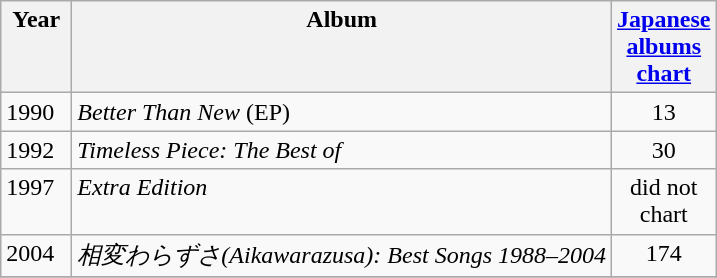<table class="wikitable">
<tr>
<th align="left" valign="top" width="40">Year</th>
<th align="left" valign="top">Album</th>
<th align="center" valign="top" width="40"><a href='#'>Japanese albums chart</a></th>
</tr>
<tr>
<td align="left" valign="top">1990</td>
<td align="left" valign="top"><em>Better Than New</em> (EP)</td>
<td align="center" valign="top">13</td>
</tr>
<tr>
<td align="left" valign="top">1992</td>
<td align="left" valign="top"><em>Timeless Piece: The Best of</em></td>
<td align="center" valign="top">30</td>
</tr>
<tr>
<td align="left" valign="top">1997</td>
<td align="left" valign="top"><em>Extra Edition</em></td>
<td align="center" valign="top">did not chart</td>
</tr>
<tr>
<td align="left" valign="top">2004</td>
<td align="left" valign="top"><em>相変わらずさ(Aikawarazusa): Best Songs 1988–2004</em></td>
<td align="center" valign="top">174</td>
</tr>
<tr>
</tr>
</table>
